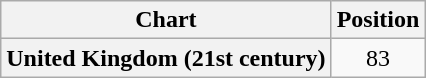<table class="wikitable plainrowheaders" style="text-align:center">
<tr>
<th scope="col">Chart</th>
<th scope="col">Position</th>
</tr>
<tr>
<th scope="row">United Kingdom (21st century)</th>
<td>83</td>
</tr>
</table>
